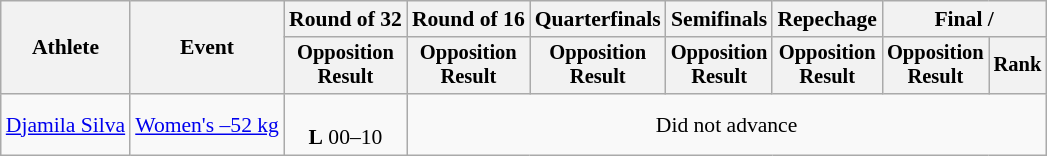<table class="wikitable" style="font-size:90%">
<tr>
<th rowspan="2">Athlete</th>
<th rowspan="2">Event</th>
<th>Round of 32</th>
<th>Round of 16</th>
<th>Quarterfinals</th>
<th>Semifinals</th>
<th>Repechage</th>
<th colspan=2>Final / </th>
</tr>
<tr style="font-size:95%">
<th>Opposition<br>Result</th>
<th>Opposition<br>Result</th>
<th>Opposition<br>Result</th>
<th>Opposition<br>Result</th>
<th>Opposition<br>Result</th>
<th>Opposition<br>Result</th>
<th>Rank</th>
</tr>
<tr align=center>
<td align=left><a href='#'>Djamila Silva</a></td>
<td align=left><a href='#'>Women's –52 kg</a></td>
<td><br><strong>L</strong> 00–10</td>
<td colspan=6>Did not advance</td>
</tr>
</table>
